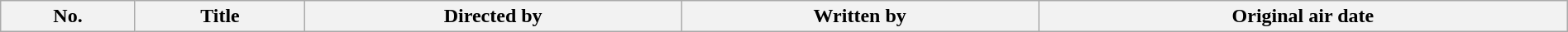<table class="wikitable plainrowheaders" style="width:100%; background:#fff;">
<tr>
<th style="background:#;">No.</th>
<th style="background:#;">Title</th>
<th style="background:#;">Directed by</th>
<th style="background:#;">Written by</th>
<th style="background:#;">Original air date<br>
























</th>
</tr>
</table>
